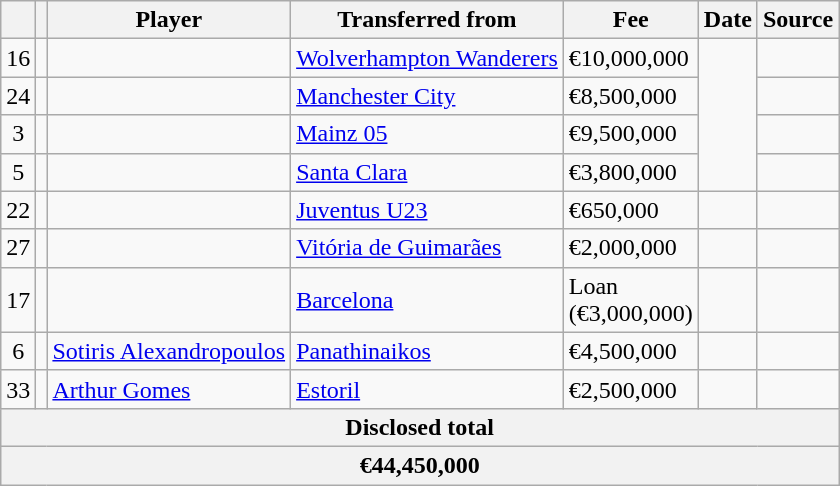<table class="wikitable plainrowheaders sortable">
<tr>
<th></th>
<th></th>
<th scope=col>Player</th>
<th>Transferred from</th>
<th !scope=col; style="width: 65px;">Fee</th>
<th scope=col>Date</th>
<th scope=col>Source</th>
</tr>
<tr>
<td align=center>16</td>
<td align=center></td>
<td></td>
<td> <a href='#'>Wolverhampton Wanderers</a></td>
<td>€10,000,000</td>
<td rowspan=4></td>
<td></td>
</tr>
<tr>
<td align=center>24</td>
<td align=center></td>
<td></td>
<td> <a href='#'>Manchester City</a></td>
<td>€8,500,000</td>
<td></td>
</tr>
<tr>
<td align=center>3</td>
<td align=center></td>
<td></td>
<td> <a href='#'>Mainz 05</a></td>
<td>€9,500,000</td>
<td></td>
</tr>
<tr>
<td align=center>5</td>
<td align=center></td>
<td></td>
<td> <a href='#'>Santa Clara</a></td>
<td>€3,800,000</td>
<td></td>
</tr>
<tr>
<td align=center>22</td>
<td align=center></td>
<td></td>
<td> <a href='#'>Juventus U23</a></td>
<td>€650,000</td>
<td></td>
<td></td>
</tr>
<tr>
<td align=center>27</td>
<td align=center></td>
<td></td>
<td> <a href='#'>Vitória de Guimarães</a></td>
<td>€2,000,000</td>
<td></td>
<td></td>
</tr>
<tr>
<td align=center>17</td>
<td align=center></td>
<td></td>
<td> <a href='#'>Barcelona</a></td>
<td>Loan (€3,000,000)</td>
<td></td>
<td></td>
</tr>
<tr>
<td align="center">6</td>
<td align="center"></td>
<td> <a href='#'>Sotiris Alexandropoulos</a></td>
<td> <a href='#'>Panathinaikos</a></td>
<td>€4,500,000</td>
<td></td>
<td></td>
</tr>
<tr>
<td align="center">33</td>
<td align="center"></td>
<td> <a href='#'>Arthur Gomes</a></td>
<td> <a href='#'>Estoril</a></td>
<td>€2,500,000</td>
<td></td>
<td></td>
</tr>
<tr>
<th colspan="7">Disclosed total</th>
</tr>
<tr>
<th colspan="7">€44,450,000</th>
</tr>
</table>
